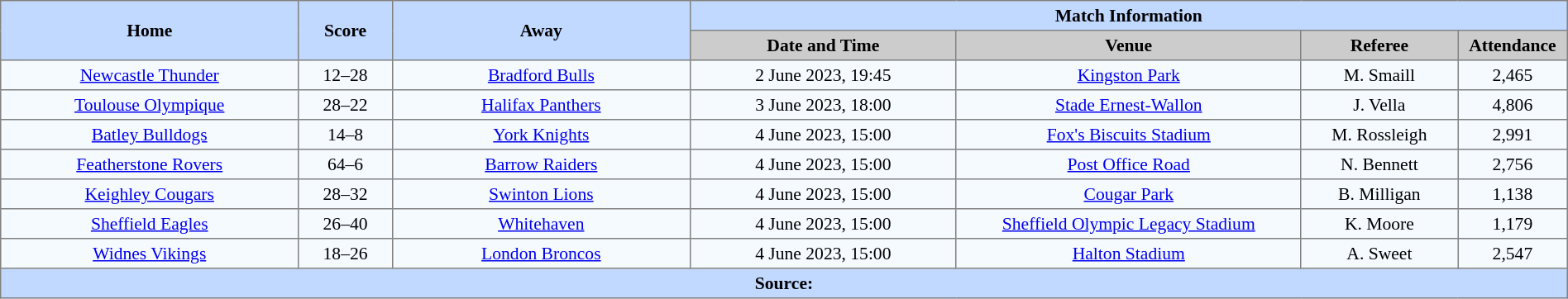<table border=1 style="border-collapse:collapse; font-size:90%; text-align:center;" cellpadding=3 cellspacing=0 width=100%>
<tr bgcolor=#C1D8FF>
<th scope="col" rowspan=2 width=19%>Home</th>
<th scope="col" rowspan=2 width=6%>Score</th>
<th scope="col" rowspan=2 width=19%>Away</th>
<th colspan=6>Match Information</th>
</tr>
<tr bgcolor=#CCCCCC>
<th scope="col" width=17%>Date and Time</th>
<th scope="col" width=22%>Venue</th>
<th scope="col" width=10%>Referee</th>
<th scope="col" width=7%>Attendance</th>
</tr>
<tr bgcolor=#F5FAFF>
<td> <a href='#'>Newcastle Thunder</a></td>
<td>12–28</td>
<td> <a href='#'>Bradford Bulls</a></td>
<td>2 June 2023, 19:45</td>
<td><a href='#'>Kingston Park</a></td>
<td>M. Smaill</td>
<td>2,465</td>
</tr>
<tr bgcolor=#F5FAFF>
<td> <a href='#'>Toulouse Olympique</a></td>
<td>28–22</td>
<td> <a href='#'>Halifax Panthers</a></td>
<td>3 June 2023, 18:00</td>
<td><a href='#'>Stade Ernest-Wallon</a></td>
<td>J. Vella</td>
<td>4,806</td>
</tr>
<tr bgcolor=#F5FAFF>
<td> <a href='#'>Batley Bulldogs</a></td>
<td>14–8</td>
<td> <a href='#'>York Knights</a></td>
<td>4 June 2023, 15:00</td>
<td><a href='#'>Fox's Biscuits Stadium</a></td>
<td>M. Rossleigh</td>
<td>2,991</td>
</tr>
<tr bgcolor=#F5FAFF>
<td> <a href='#'>Featherstone Rovers</a></td>
<td>64–6</td>
<td> <a href='#'>Barrow Raiders</a></td>
<td>4 June 2023, 15:00</td>
<td><a href='#'>Post Office Road</a></td>
<td>N. Bennett</td>
<td>2,756</td>
</tr>
<tr bgcolor=#F5FAFF>
<td> <a href='#'>Keighley Cougars</a></td>
<td>28–32</td>
<td> <a href='#'>Swinton Lions</a></td>
<td>4 June 2023, 15:00</td>
<td><a href='#'>Cougar Park</a></td>
<td>B. Milligan</td>
<td>1,138</td>
</tr>
<tr bgcolor=#F5FAFF>
<td> <a href='#'>Sheffield Eagles</a></td>
<td>26–40</td>
<td> <a href='#'>Whitehaven</a></td>
<td>4 June 2023, 15:00</td>
<td><a href='#'>Sheffield Olympic Legacy Stadium</a></td>
<td>K. Moore</td>
<td>1,179</td>
</tr>
<tr bgcolor=#F5FAFF>
<td> <a href='#'>Widnes Vikings</a></td>
<td>18–26</td>
<td> <a href='#'>London Broncos</a></td>
<td>4 June 2023, 15:00</td>
<td><a href='#'>Halton Stadium</a></td>
<td>A. Sweet</td>
<td>2,547</td>
</tr>
<tr style="background:#c1d8ff;">
<th colspan=7>Source:</th>
</tr>
</table>
